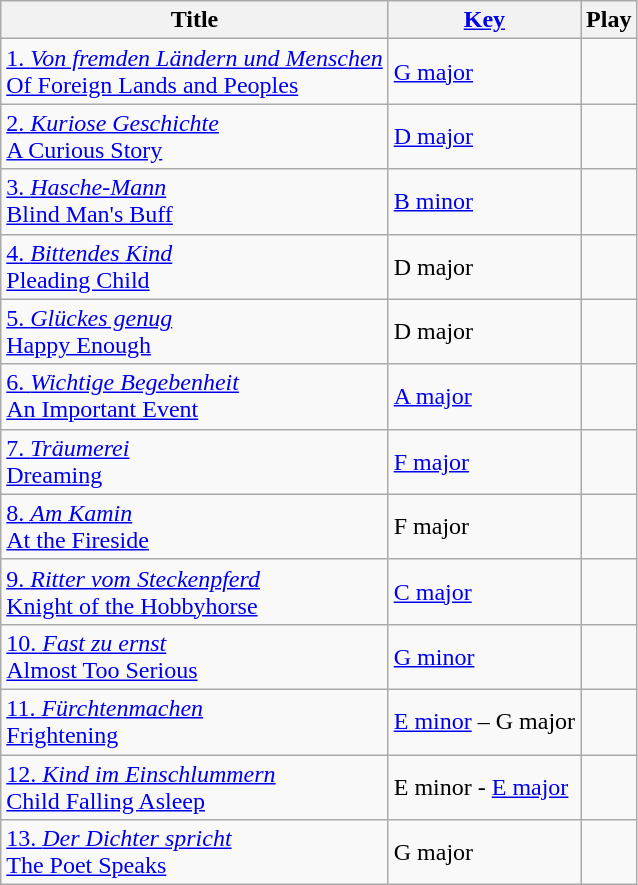<table class="wikitable">
<tr>
<th>Title</th>
<th><a href='#'>Key</a></th>
<th>Play</th>
</tr>
<tr>
<td><a href='#'>1. <em>Von fremden Ländern und Menschen</em><br>Of Foreign Lands and Peoples</a></td>
<td><a href='#'>G major</a></td>
<td></td>
</tr>
<tr>
<td><a href='#'>2. <em>Kuriose Geschichte</em><br>A Curious Story</a></td>
<td><a href='#'>D major</a></td>
<td></td>
</tr>
<tr>
<td><a href='#'>3. <em>Hasche-Mann</em></a><br><a href='#'>Blind Man's Buff</a></td>
<td><a href='#'>B minor</a></td>
<td></td>
</tr>
<tr>
<td><a href='#'>4. <em>Bittendes Kind</em><br>Pleading Child</a></td>
<td>D major</td>
<td></td>
</tr>
<tr>
<td><a href='#'>5. <em>Glückes genug</em><br>Happy Enough</a></td>
<td>D major</td>
<td></td>
</tr>
<tr>
<td><a href='#'>6. <em>Wichtige Begebenheit</em><br>An Important Event</a></td>
<td><a href='#'>A major</a></td>
<td></td>
</tr>
<tr>
<td><a href='#'>7. <em>Träumerei</em><br>Dreaming</a></td>
<td><a href='#'>F major</a></td>
<td></td>
</tr>
<tr>
<td><a href='#'>8. <em>Am Kamin</em><br>At the Fireside</a></td>
<td>F major</td>
<td></td>
</tr>
<tr>
<td><a href='#'>9. <em>Ritter vom Steckenpferd</em><br>Knight of the Hobbyhorse</a></td>
<td><a href='#'>C major</a></td>
<td></td>
</tr>
<tr>
<td><a href='#'>10. <em>Fast zu ernst</em><br>Almost Too Serious</a></td>
<td><a href='#'>G minor</a></td>
<td></td>
</tr>
<tr>
<td><a href='#'>11. <em>Fürchtenmachen</em><br>Frightening</a></td>
<td><a href='#'>E minor</a> – G major</td>
<td></td>
</tr>
<tr>
<td><a href='#'>12. <em>Kind im Einschlummern</em><br>Child Falling Asleep</a></td>
<td>E minor - <a href='#'>E major</a></td>
<td></td>
</tr>
<tr>
<td><a href='#'>13. <em>Der Dichter spricht</em><br>The Poet Speaks</a></td>
<td>G major</td>
<td></td>
</tr>
</table>
